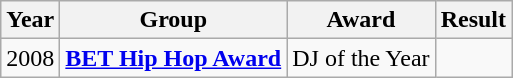<table class="wikitable">
<tr>
<th>Year</th>
<th>Group</th>
<th>Award</th>
<th>Result</th>
</tr>
<tr>
<td>2008</td>
<td><strong><a href='#'>BET Hip Hop Award</a></strong></td>
<td>DJ of the Year</td>
<td></td>
</tr>
</table>
